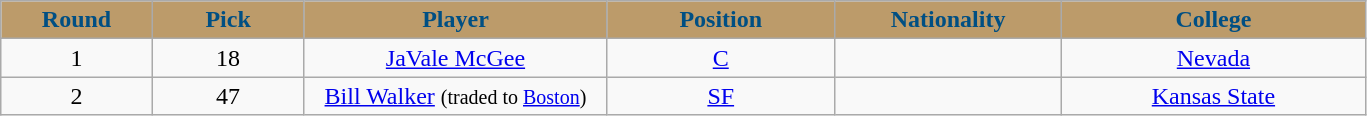<table class="wikitable sortable sortable">
<tr>
<th style="background:#bc9b6a; color:#004f83" width="10%">Round</th>
<th style="background:#bc9b6a; color:#004f83" width="10%">Pick</th>
<th style="background:#bc9b6a; color:#004f83" width="20%">Player</th>
<th style="background:#bc9b6a; color:#004f83" width="15%">Position</th>
<th style="background:#bc9b6a; color:#004f83" width="15%">Nationality</th>
<th style="background:#bc9b6a; color:#004f83" width="20%">College</th>
</tr>
<tr style="text-align: center">
<td>1</td>
<td>18</td>
<td><a href='#'>JaVale McGee</a></td>
<td><a href='#'>C</a></td>
<td></td>
<td><a href='#'>Nevada</a></td>
</tr>
<tr style="text-align: center">
<td>2</td>
<td>47</td>
<td><a href='#'>Bill Walker</a> <small>(traded to <a href='#'>Boston</a>)</small></td>
<td><a href='#'>SF</a></td>
<td></td>
<td><a href='#'>Kansas State</a></td>
</tr>
</table>
